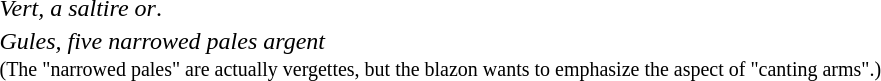<table>
<tr>
<td></td>
<td><em>Vert, a saltire or</em>.</td>
</tr>
<tr>
<td></td>
<td><em>Gules, five narrowed pales argent</em><br><small>(The "narrowed pales" are actually vergettes, but the blazon wants to emphasize the aspect of "canting arms".)</small></td>
</tr>
</table>
